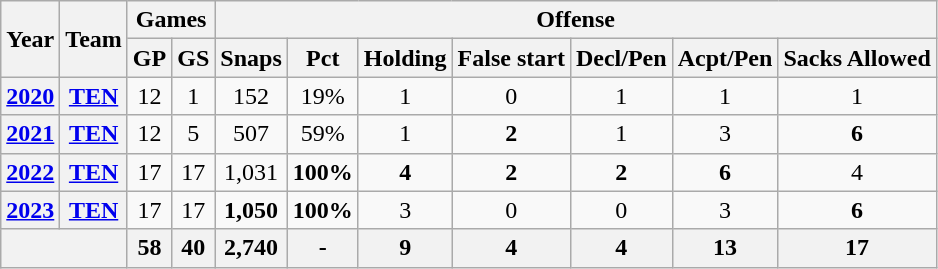<table class="wikitable" style="text-align:center;">
<tr>
<th rowspan="2">Year</th>
<th rowspan="2">Team</th>
<th colspan="2">Games</th>
<th colspan="7">Offense</th>
</tr>
<tr>
<th>GP</th>
<th>GS</th>
<th>Snaps</th>
<th>Pct</th>
<th>Holding</th>
<th>False start</th>
<th>Decl/Pen</th>
<th>Acpt/Pen</th>
<th>Sacks Allowed</th>
</tr>
<tr>
<th><a href='#'>2020</a></th>
<th><a href='#'>TEN</a></th>
<td>12</td>
<td>1</td>
<td>152</td>
<td>19%</td>
<td>1</td>
<td>0</td>
<td>1</td>
<td>1</td>
<td>1</td>
</tr>
<tr>
<th><a href='#'>2021</a></th>
<th><a href='#'>TEN</a></th>
<td>12</td>
<td>5</td>
<td>507</td>
<td>59%</td>
<td>1</td>
<td><strong>2</strong></td>
<td>1</td>
<td>3</td>
<td><strong>6</strong></td>
</tr>
<tr>
<th><a href='#'>2022</a></th>
<th><a href='#'>TEN</a></th>
<td>17</td>
<td>17</td>
<td>1,031</td>
<td><strong>100%</strong></td>
<td><strong>4</strong></td>
<td><strong>2</strong></td>
<td><strong>2</strong></td>
<td><strong>6</strong></td>
<td>4</td>
</tr>
<tr>
<th><a href='#'>2023</a></th>
<th><a href='#'>TEN</a></th>
<td>17</td>
<td>17</td>
<td><strong>1,050</strong></td>
<td><strong>100%</strong></td>
<td>3</td>
<td>0</td>
<td>0</td>
<td>3</td>
<td><strong>6</strong></td>
</tr>
<tr>
<th colspan="2"></th>
<th>58</th>
<th>40</th>
<th>2,740</th>
<th>-</th>
<th>9</th>
<th>4</th>
<th>4</th>
<th>13</th>
<th>17</th>
</tr>
</table>
